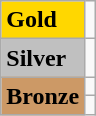<table class="wikitable">
<tr>
<td bgcolor="gold"><strong>Gold</strong></td>
<td></td>
</tr>
<tr>
<td bgcolor="silver"><strong>Silver</strong></td>
<td></td>
</tr>
<tr>
<td rowspan="2" bgcolor="#cc9966"><strong>Bronze</strong></td>
<td></td>
</tr>
<tr>
<td></td>
</tr>
</table>
